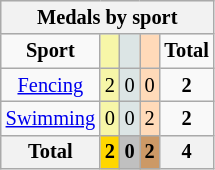<table class="wikitable" style=font-size:85%;float:center;text-align:center>
<tr style="background:#efefef;">
<th colspan=5><strong>Medals by sport</strong></th>
</tr>
<tr align=center>
<td><strong>Sport</strong></td>
<td bgcolor=#f7f6a8></td>
<td bgcolor=#dce5e5></td>
<td bgcolor=#ffdab9></td>
<td><strong>Total</strong></td>
</tr>
<tr align=center>
<td><a href='#'>Fencing</a></td>
<td style="background:#F7F6A8;">2</td>
<td style="background:#DCE5E5;">0</td>
<td style="background:#FFDAB9;">0</td>
<td><strong>2</strong></td>
</tr>
<tr align=center>
<td><a href='#'>Swimming</a></td>
<td style="background:#F7F6A8;">0</td>
<td style="background:#DCE5E5;">0</td>
<td style="background:#FFDAB9;">2</td>
<td><strong>2</strong></td>
</tr>
<tr align=center>
<th><strong>Total</strong></th>
<th style="background:gold;"><strong>2</strong></th>
<th style="background:silver;"><strong>0</strong></th>
<th style="background:#c96;"><strong>2</strong></th>
<th><strong>4</strong></th>
</tr>
</table>
